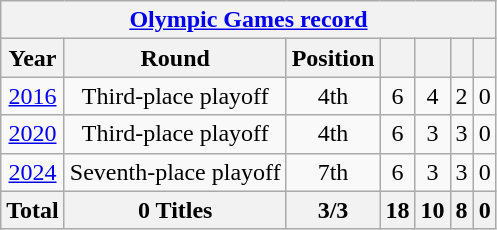<table class="wikitable" style="text-align: center;">
<tr>
<th colspan=7><a href='#'>Olympic Games record</a></th>
</tr>
<tr>
<th>Year</th>
<th>Round</th>
<th>Position</th>
<th></th>
<th></th>
<th></th>
<th></th>
</tr>
<tr>
<td> <a href='#'>2016</a></td>
<td>Third-place playoff</td>
<td>4th</td>
<td>6</td>
<td>4</td>
<td>2</td>
<td>0</td>
</tr>
<tr>
<td> <a href='#'>2020</a></td>
<td>Third-place playoff</td>
<td>4th</td>
<td>6</td>
<td>3</td>
<td>3</td>
<td>0</td>
</tr>
<tr>
<td> <a href='#'>2024</a></td>
<td>Seventh-place playoff</td>
<td>7th</td>
<td>6</td>
<td>3</td>
<td>3</td>
<td>0</td>
</tr>
<tr>
<th>Total</th>
<th>0 Titles</th>
<th>3/3</th>
<th>18</th>
<th>10</th>
<th>8</th>
<th>0</th>
</tr>
</table>
